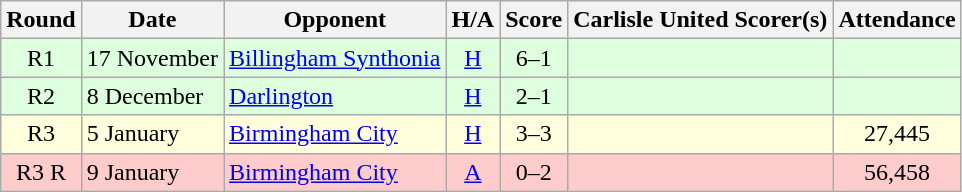<table class="wikitable" style="text-align:center">
<tr>
<th>Round</th>
<th>Date</th>
<th>Opponent</th>
<th>H/A</th>
<th>Score</th>
<th>Carlisle United Scorer(s)</th>
<th>Attendance</th>
</tr>
<tr bgcolor=#ddffdd>
<td>R1</td>
<td align=left>17 November</td>
<td align=left><a href='#'>Billingham Synthonia</a></td>
<td><a href='#'>H</a></td>
<td>6–1</td>
<td align=left></td>
<td></td>
</tr>
<tr bgcolor=#ddffdd>
<td>R2</td>
<td align=left>8 December</td>
<td align=left><a href='#'>Darlington</a></td>
<td><a href='#'>H</a></td>
<td>2–1</td>
<td align=left></td>
<td></td>
</tr>
<tr bgcolor=#ffffdd>
<td>R3</td>
<td align=left>5 January</td>
<td align=left><a href='#'>Birmingham City</a></td>
<td><a href='#'>H</a></td>
<td>3–3</td>
<td align=left></td>
<td>27,445</td>
</tr>
<tr bgcolor=#FFCCCC>
<td>R3 R</td>
<td align=left>9 January</td>
<td align=left><a href='#'>Birmingham City</a></td>
<td><a href='#'>A</a></td>
<td>0–2</td>
<td align=left></td>
<td>56,458</td>
</tr>
</table>
